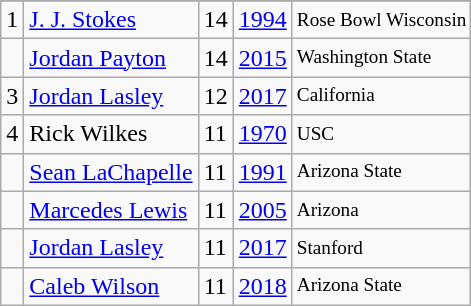<table class="wikitable">
<tr>
</tr>
<tr>
<td>1</td>
<td><a href='#'>J. J. Stokes</a></td>
<td>14</td>
<td><a href='#'>1994</a></td>
<td style="font-size:80%;">Rose Bowl Wisconsin</td>
</tr>
<tr>
<td></td>
<td><a href='#'>Jordan Payton</a></td>
<td>14</td>
<td><a href='#'>2015</a></td>
<td style="font-size:80%;">Washington State</td>
</tr>
<tr>
<td>3</td>
<td><a href='#'>Jordan Lasley</a></td>
<td>12</td>
<td><a href='#'>2017</a></td>
<td style="font-size:80%;">California</td>
</tr>
<tr>
<td>4</td>
<td>Rick Wilkes</td>
<td>11</td>
<td><a href='#'>1970</a></td>
<td style="font-size:80%;">USC</td>
</tr>
<tr>
<td></td>
<td><a href='#'>Sean LaChapelle</a></td>
<td>11</td>
<td><a href='#'>1991</a></td>
<td style="font-size:80%;">Arizona State</td>
</tr>
<tr>
<td></td>
<td><a href='#'>Marcedes Lewis</a></td>
<td>11</td>
<td><a href='#'>2005</a></td>
<td style="font-size:80%;">Arizona</td>
</tr>
<tr>
<td></td>
<td><a href='#'>Jordan Lasley</a></td>
<td>11</td>
<td><a href='#'>2017</a></td>
<td style="font-size:80%;">Stanford</td>
</tr>
<tr>
<td></td>
<td><a href='#'>Caleb Wilson</a></td>
<td>11</td>
<td><a href='#'>2018</a></td>
<td style="font-size:80%;">Arizona State</td>
</tr>
</table>
